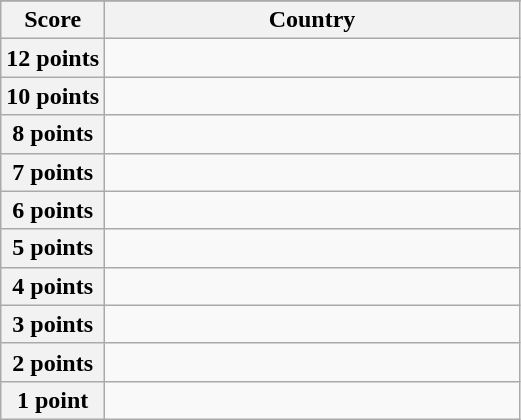<table class="wikitable">
<tr>
</tr>
<tr>
<th scope="col" width="20%">Score</th>
<th scope="col">Country</th>
</tr>
<tr>
<th scope="row">12 points</th>
<td></td>
</tr>
<tr>
<th scope="row">10 points</th>
<td></td>
</tr>
<tr>
<th scope="row">8 points</th>
<td></td>
</tr>
<tr>
<th scope="row">7 points</th>
<td></td>
</tr>
<tr>
<th scope="row">6 points</th>
<td></td>
</tr>
<tr>
<th scope="row">5 points</th>
<td></td>
</tr>
<tr>
<th scope="row">4 points</th>
<td></td>
</tr>
<tr>
<th scope="row">3 points</th>
<td></td>
</tr>
<tr>
<th scope="row">2 points</th>
<td></td>
</tr>
<tr>
<th scope="row">1 point</th>
<td></td>
</tr>
</table>
